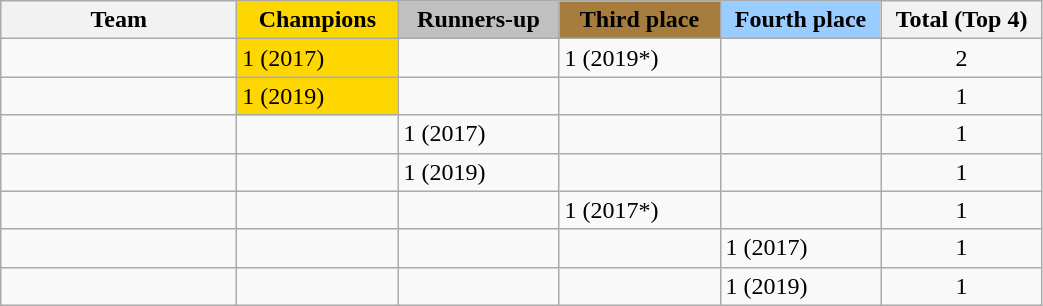<table class="wikitable sortable">
<tr>
<th width=150px>Team</th>
<th width=100px style="background:gold;">Champions</th>
<th width=100px style="background:silver;">Runners-up</th>
<th width=100px style="background:#a67d3d;">Third place</th>
<th width=100px style="background:#9acdff;">Fourth place</th>
<th width=100px>Total (Top 4)</th>
</tr>
<tr>
<td></td>
<td bgcolor=Gold>1 (2017)</td>
<td></td>
<td>1 (2019*)</td>
<td></td>
<td align="center">2</td>
</tr>
<tr>
<td></td>
<td bgcolor=Gold>1 (2019)</td>
<td></td>
<td></td>
<td></td>
<td align=center>1</td>
</tr>
<tr>
<td></td>
<td></td>
<td>1 (2017)</td>
<td></td>
<td></td>
<td align="center">1</td>
</tr>
<tr>
<td></td>
<td></td>
<td>1 (2019)</td>
<td></td>
<td></td>
<td align="center">1</td>
</tr>
<tr>
<td></td>
<td></td>
<td></td>
<td>1 (2017*)</td>
<td></td>
<td align="center">1</td>
</tr>
<tr>
<td></td>
<td></td>
<td></td>
<td></td>
<td>1 (2017)</td>
<td align="center">1</td>
</tr>
<tr>
<td></td>
<td></td>
<td></td>
<td></td>
<td>1 (2019)</td>
<td align="center">1</td>
</tr>
</table>
